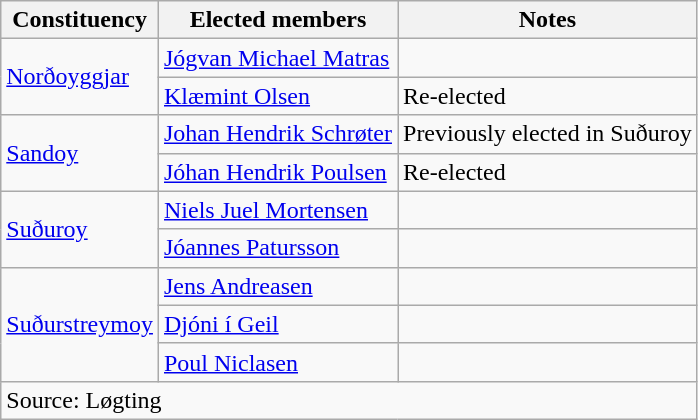<table class=wikitable>
<tr>
<th>Constituency</th>
<th>Elected members</th>
<th>Notes</th>
</tr>
<tr>
<td rowspan=2><a href='#'>Norðoyggjar</a></td>
<td><a href='#'>Jógvan Michael Matras</a></td>
<td></td>
</tr>
<tr>
<td><a href='#'>Klæmint Olsen</a></td>
<td>Re-elected</td>
</tr>
<tr>
<td rowspan=2><a href='#'>Sandoy</a></td>
<td><a href='#'>Johan Hendrik Schrøter</a></td>
<td>Previously elected in Suðuroy</td>
</tr>
<tr>
<td><a href='#'>Jóhan Hendrik Poulsen</a></td>
<td>Re-elected</td>
</tr>
<tr>
<td rowspan=2><a href='#'>Suðuroy</a></td>
<td><a href='#'>Niels Juel Mortensen</a></td>
<td></td>
</tr>
<tr>
<td><a href='#'>Jóannes Patursson</a></td>
<td></td>
</tr>
<tr>
<td rowspan=3><a href='#'>Suðurstreymoy</a></td>
<td><a href='#'>Jens Andreasen</a></td>
<td></td>
</tr>
<tr>
<td><a href='#'>Djóni í Geil</a></td>
<td></td>
</tr>
<tr>
<td><a href='#'>Poul Niclasen</a></td>
<td></td>
</tr>
<tr>
<td colspan=3>Source: Løgting</td>
</tr>
</table>
